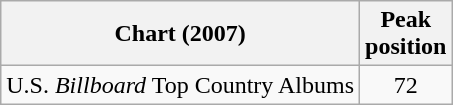<table class="wikitable">
<tr>
<th>Chart (2007)</th>
<th>Peak<br>position</th>
</tr>
<tr>
<td>U.S. <em>Billboard</em> Top Country Albums</td>
<td align="center">72</td>
</tr>
</table>
